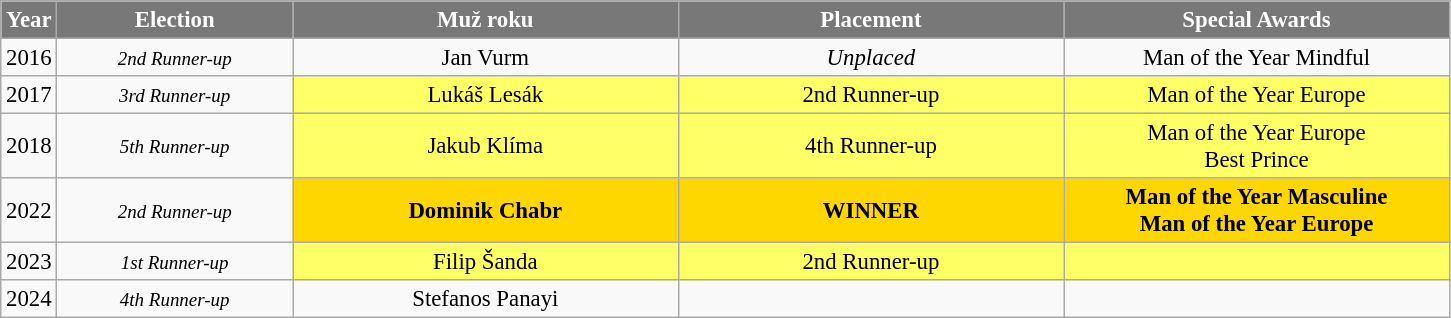<table class="wikitable sortable" style="font-size: 95%; text-align:center">
<tr>
<th width="30" style="background-color:#787878;color:#FFFFFF;">Year</th>
<th width="150" style="background-color:#787878;color:#FFFFFF;">Election</th>
<th width="250" style="background-color:#787878;color:#FFFFFF;">Muž roku</th>
<th width="250" style="background-color:#787878;color:#FFFFFF;">Placement</th>
<th width="250" style="background-color:#787878;color:#FFFFFF;">Special Awards</th>
</tr>
<tr>
<td>2016</td>
<td><small><em>2nd Runner-up</em></small></td>
<td>Jan Vurm</td>
<td><em>Unplaced</em></td>
<td>Man of the Year Mindful</td>
</tr>
<tr>
<td>2017</td>
<td><small><em>3rd Runner-up</em></small></td>
<td style="background:#FFFF66;">Lukáš Lesák</td>
<td style="background:#FFFF66;">2nd Runner-up</td>
<td style="background:#FFFF66;">Man of the Year Europe</td>
</tr>
<tr>
<td>2018</td>
<td><small><em>5th Runner-up</em></small></td>
<td style="background:#FFFF66;">Jakub Klíma</td>
<td style="background:#FFFF66;">4th Runner-up</td>
<td style="background:#FFFF66;">Man of the Year Europe <br> Best Prince</td>
</tr>
<tr>
<td>2022</td>
<td><small><em>2nd Runner-up</em></small></td>
<td style="background:gold;"><strong>Dominik Chabr</strong></td>
<td style="background:gold;"><strong>WINNER</strong></td>
<td style="background:gold;"><strong>Man of the Year Masculine <br> Man of the Year Europe</strong></td>
</tr>
<tr>
<td>2023</td>
<td><small><em>1st Runner-up</em></small></td>
<td style="background:#FFFF66;">Filip Šanda</td>
<td style="background:#FFFF66;">2nd Runner-up</td>
<td style="background:#FFFF66;"></td>
</tr>
<tr>
<td>2024</td>
<td><small><em>4th Runner-up</em></small></td>
<td>Stefanos Panayi</td>
<td></td>
<td></td>
</tr>
</table>
